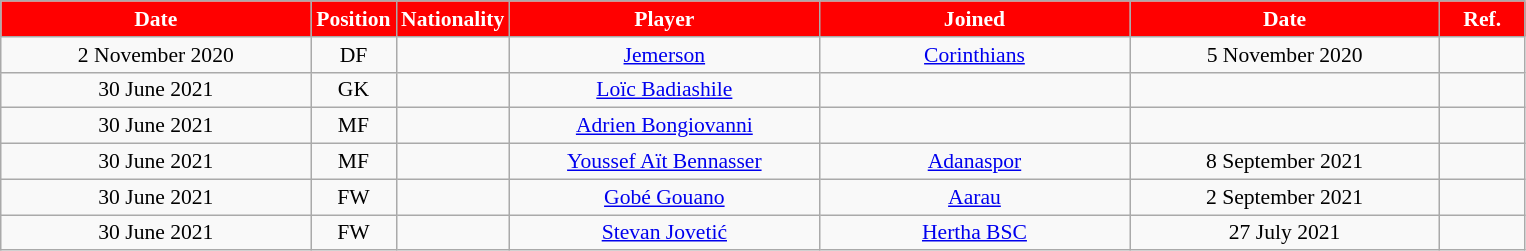<table class="wikitable"  style="text-align:center; font-size:90%; ">
<tr>
<th style="background:#ff0000; color:white; width:200px;">Date</th>
<th style="background:#ff0000; color:white; width:50px;">Position</th>
<th style="background:#ff0000; color:white; width:50px;">Nationality</th>
<th style="background:#ff0000; color:white; width:200px;">Player</th>
<th style="background:#ff0000; color:white; width:200px;">Joined</th>
<th style="background:#ff0000; color:white; width:200px;">Date</th>
<th style="background:#ff0000; color:white; width:50px;">Ref.</th>
</tr>
<tr>
<td>2 November 2020</td>
<td>DF</td>
<td></td>
<td><a href='#'>Jemerson</a></td>
<td><a href='#'>Corinthians</a></td>
<td>5 November 2020</td>
<td></td>
</tr>
<tr>
<td>30 June 2021</td>
<td>GK</td>
<td></td>
<td><a href='#'>Loïc Badiashile</a></td>
<td></td>
<td></td>
<td></td>
</tr>
<tr>
<td>30 June 2021</td>
<td>MF</td>
<td></td>
<td><a href='#'>Adrien Bongiovanni</a></td>
<td></td>
<td></td>
<td></td>
</tr>
<tr>
<td>30 June 2021</td>
<td>MF</td>
<td></td>
<td><a href='#'>Youssef Aït Bennasser</a></td>
<td><a href='#'>Adanaspor</a></td>
<td>8 September 2021</td>
<td></td>
</tr>
<tr>
<td>30 June 2021</td>
<td>FW</td>
<td></td>
<td><a href='#'>Gobé Gouano</a></td>
<td><a href='#'>Aarau</a></td>
<td>2 September 2021</td>
<td></td>
</tr>
<tr>
<td>30 June 2021</td>
<td>FW</td>
<td></td>
<td><a href='#'>Stevan Jovetić</a></td>
<td><a href='#'>Hertha BSC</a></td>
<td>27 July 2021</td>
<td></td>
</tr>
</table>
